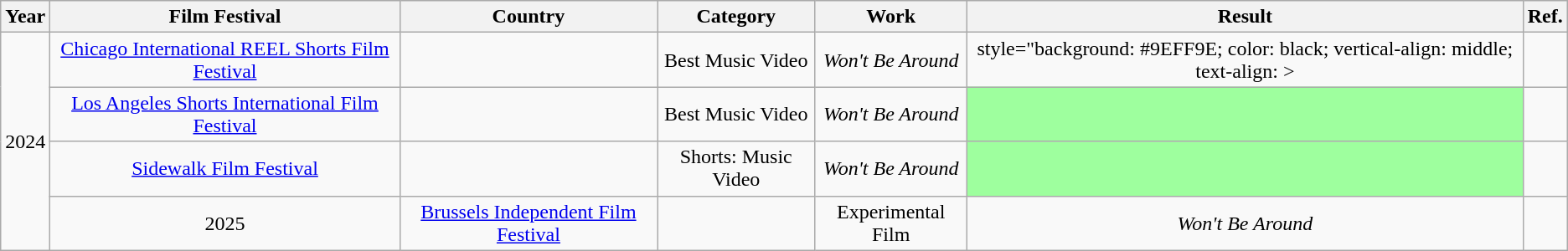<table class="wikitable sortable" style="text-align:center">
<tr>
<th>Year</th>
<th>Film Festival</th>
<th>Country</th>
<th>Category</th>
<th>Work</th>
<th>Result</th>
<th>Ref.</th>
</tr>
<tr>
<td rowspan="5">2024</td>
<td><a href='#'>Chicago International REEL Shorts Film Festival</a></td>
<td></td>
<td>Best Music Video</td>
<td><em>Won't Be Around</em></td>
<td </noinclude>style="background: #9EFF9E; color: black; vertical-align: middle; text-align: ></td>
<td></td>
</tr>
<tr>
<td><a href='#'>Los Angeles Shorts International Film Festival</a></td>
<td></td>
<td>Best Music Video</td>
<td><em>Won't Be Around</em></td>
<td style="background: #9EFF9E; color: black; vertical-align: middle; text-align: ></td>
<td></td>
</tr>
<tr>
<td><a href='#'>Leeds International Film Festival</a></td>
<td></td>
<td>Music Video</td>
<td><em>Won't Be Around</em></td>
<td style="background: #9EFF9E; color: black; vertical-align: middle; text-align: ></td>
<td></td>
</tr>
<tr>
<td><a href='#'>Sidewalk Film Festival</a></td>
<td></td>
<td>Shorts: Music Video</td>
<td><em>Won't Be Around</em></td>
<td style="background: #9EFF9E; color: black; vertical-align: middle; text-align: ></td>
<td></td>
</tr>
<tr>
<td><a href='#'>Thin Line Fest</a></td>
<td></td>
<td>Music Video</td>
<td><em>Won't Be Around</em></td>
<td style="background: #9EFF9E; color: black; vertical-align: middle; text-align: ></td>
<td></td>
</tr>
<tr>
<td>2025</td>
<td><a href='#'>Brussels Independent Film Festival</a></td>
<td></td>
<td>Experimental Film</td>
<td><em>Won't Be Around</em></td>
<td style="background: #9EFF9E; color: black; vertical-align: middle; text-align: ></td>
<td></td>
</tr>
</table>
